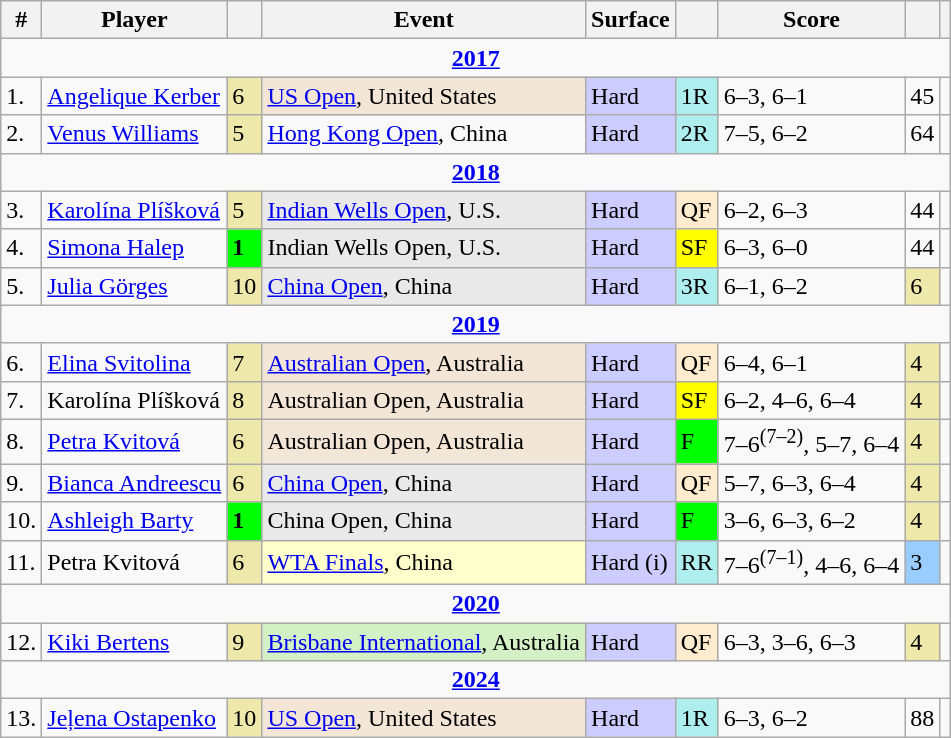<table class="wikitable sortable">
<tr>
<th class="unsortable">#</th>
<th>Player</th>
<th></th>
<th>Event</th>
<th>Surface</th>
<th class="unsortable"></th>
<th class="unsortable">Score</th>
<th class="unsortable"></th>
<th class="unsortable"></th>
</tr>
<tr>
<td colspan=9 style=text-align:center><strong><a href='#'>2017</a></strong></td>
</tr>
<tr>
<td>1.</td>
<td> <a href='#'>Angelique Kerber</a></td>
<td bgcolor=eee8aa>6</td>
<td bgcolor=f3e6d7><a href='#'>US Open</a>, United States</td>
<td bgcolor=ccccff>Hard</td>
<td bgcolor=afeeee>1R</td>
<td>6–3, 6–1</td>
<td>45</td>
<td></td>
</tr>
<tr>
<td>2.</td>
<td> <a href='#'>Venus Williams</a></td>
<td bgcolor=eee8aa>5</td>
<td><a href='#'>Hong Kong Open</a>, China</td>
<td bgcolor=ccccff>Hard</td>
<td bgcolor=afeeee>2R</td>
<td>7–5, 6–2</td>
<td>64</td>
<td></td>
</tr>
<tr>
<td colspan=9 style=text-align:center><strong><a href='#'>2018</a></strong></td>
</tr>
<tr>
<td>3.</td>
<td> <a href='#'>Karolína Plíšková</a></td>
<td bgcolor=eee8aa>5</td>
<td bgcolor=e9e9e9><a href='#'>Indian Wells Open</a>, U.S.</td>
<td bgcolor=ccccff>Hard</td>
<td bgcolor=ffebcd>QF</td>
<td>6–2, 6–3</td>
<td>44</td>
<td></td>
</tr>
<tr>
<td>4.</td>
<td> <a href='#'>Simona Halep</a></td>
<td bgcolor=lime><strong>1</strong></td>
<td bgcolor=e9e9e9>Indian Wells Open, U.S.</td>
<td bgcolor=ccccff>Hard</td>
<td bgcolor=yellow>SF</td>
<td>6–3, 6–0</td>
<td>44</td>
<td></td>
</tr>
<tr>
<td>5.</td>
<td> <a href='#'>Julia Görges</a></td>
<td bgcolor=eee8aa>10</td>
<td bgcolor=e9e9e9><a href='#'>China Open</a>, China</td>
<td bgcolor=ccccff>Hard</td>
<td bgcolor=afeeee>3R</td>
<td>6–1, 6–2</td>
<td bgcolor=eee8aa>6</td>
<td></td>
</tr>
<tr>
<td colspan=9 style=text-align:center><strong><a href='#'>2019</a></strong></td>
</tr>
<tr>
<td>6.</td>
<td> <a href='#'>Elina Svitolina</a></td>
<td bgcolor=eee8aa>7</td>
<td bgcolor=f3e6d7><a href='#'>Australian Open</a>, Australia</td>
<td bgcolor=ccccff>Hard</td>
<td bgcolor=ffebcd>QF</td>
<td>6–4, 6–1</td>
<td bgcolor=eee8aa>4</td>
<td></td>
</tr>
<tr>
<td>7.</td>
<td> Karolína Plíšková</td>
<td bgcolor=eee8aa>8</td>
<td bgcolor=f3e6d7>Australian Open, Australia</td>
<td bgcolor=ccccff>Hard</td>
<td bgcolor=yellow>SF</td>
<td>6–2, 4–6, 6–4</td>
<td bgcolor=eee8aa>4</td>
<td></td>
</tr>
<tr>
<td>8.</td>
<td> <a href='#'>Petra Kvitová</a></td>
<td bgcolor=eee8aa>6</td>
<td bgcolor=f3e6d7>Australian Open, Australia</td>
<td bgcolor=ccccff>Hard</td>
<td bgcolor=lime>F</td>
<td>7–6<sup>(7–2)</sup>, 5–7, 6–4</td>
<td bgcolor=eee8aa>4</td>
<td></td>
</tr>
<tr>
<td>9.</td>
<td> <a href='#'>Bianca Andreescu</a></td>
<td bgcolor=eee8aa>6</td>
<td bgcolor=e9e9e9><a href='#'>China Open</a>, China</td>
<td bgcolor=ccccff>Hard</td>
<td bgcolor=ffebcd>QF</td>
<td>5–7, 6–3, 6–4</td>
<td bgcolor=eee8aa>4</td>
<td></td>
</tr>
<tr>
<td>10.</td>
<td> <a href='#'>Ashleigh Barty</a></td>
<td bgcolor=lime><strong>1</strong></td>
<td bgcolor=e9e9e9>China Open, China</td>
<td bgcolor=ccccff>Hard</td>
<td bgcolor=lime>F</td>
<td>3–6, 6–3, 6–2</td>
<td bgcolor=eee8aa>4</td>
<td></td>
</tr>
<tr>
<td>11.</td>
<td> Petra Kvitová</td>
<td bgcolor=eee8aa>6</td>
<td bgcolor=ffffcc><a href='#'>WTA Finals</a>, China</td>
<td bgcolor=ccccff>Hard (i)</td>
<td bgcolor=afeeee>RR</td>
<td>7–6<sup>(7–1)</sup>, 4–6, 6–4</td>
<td bgcolor=99ccff>3</td>
<td></td>
</tr>
<tr>
<td colspan=9 style=text-align:center><strong><a href='#'>2020</a></strong></td>
</tr>
<tr>
<td>12.</td>
<td> <a href='#'>Kiki Bertens</a></td>
<td bgcolor=eee8aa>9</td>
<td bgcolor=d4f1c5><a href='#'>Brisbane International</a>, Australia</td>
<td bgcolor=ccccff>Hard</td>
<td bgcolor=ffebcd>QF</td>
<td>6–3, 3–6, 6–3</td>
<td bgcolor=eee8aa>4</td>
<td></td>
</tr>
<tr>
<td colspan=9 style=text-align:center><strong><a href='#'>2024</a></strong></td>
</tr>
<tr>
<td>13.</td>
<td> <a href='#'>Jeļena Ostapenko</a></td>
<td bgcolor=eee8aa>10</td>
<td bgcolor=f3e6d7><a href='#'>US Open</a>, United States</td>
<td bgcolor=ccccff>Hard</td>
<td bgcolor=afeeee>1R</td>
<td>6–3, 6–2</td>
<td>88</td>
<td></td>
</tr>
</table>
